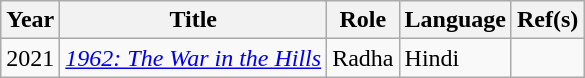<table class="wikitable">
<tr>
<th>Year</th>
<th>Title</th>
<th>Role</th>
<th>Language</th>
<th>Ref(s)</th>
</tr>
<tr>
<td>2021</td>
<td><em><a href='#'>1962: The War in the Hills</a></em></td>
<td>Radha</td>
<td>Hindi</td>
<td></td>
</tr>
</table>
